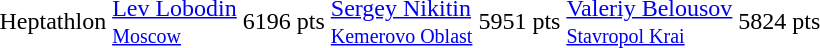<table>
<tr>
<td>Heptathlon</td>
<td><a href='#'>Lev Lobodin</a><br><small><a href='#'>Moscow</a></small></td>
<td>6196 pts </td>
<td><a href='#'>Sergey Nikitin</a><br><small><a href='#'>Kemerovo Oblast</a></small></td>
<td>5951 pts</td>
<td><a href='#'>Valeriy Belousov</a><br><small><a href='#'>Stavropol Krai</a></small></td>
<td>5824 pts</td>
</tr>
</table>
